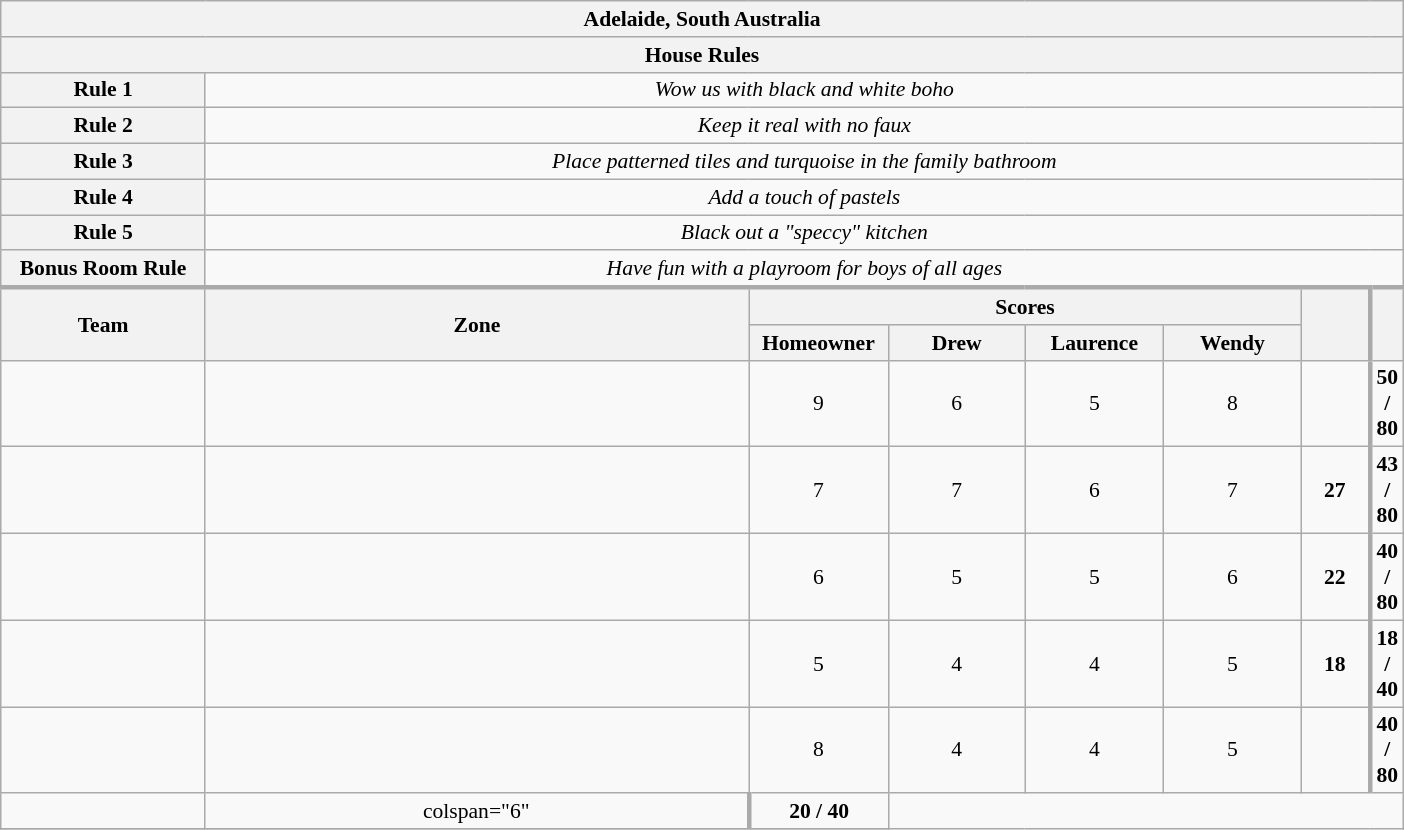<table class="wikitable plainrowheaders" style="text-align:center; font-size:90%; width:65em;">
<tr>
<th colspan="8" >Adelaide, South Australia</th>
</tr>
<tr>
<th colspan="8">House Rules</th>
</tr>
<tr>
<th>Rule 1</th>
<td colspan="7"><em>Wow us with black and white boho</em></td>
</tr>
<tr>
<th>Rule 2</th>
<td colspan="7"><em>Keep it real with no faux</em></td>
</tr>
<tr>
<th>Rule 3</th>
<td colspan="7"><em>Place patterned tiles and turquoise in the family bathroom</em></td>
</tr>
<tr>
<th>Rule 4</th>
<td colspan="7"><em>Add a touch of pastels</em></td>
</tr>
<tr>
<th>Rule 5</th>
<td colspan="7"><em>Black out a "speccy" kitchen</em></td>
</tr>
<tr>
<th>Bonus Room Rule</th>
<td colspan="7"><em>Have fun with a playroom for boys of all ages</em></td>
</tr>
<tr style="border-top:3px solid #aaa;">
<th rowspan="2">Team</th>
<th rowspan="2" style="width:40%;">Zone</th>
<th colspan="4" style="width:40%;">Scores</th>
<th rowspan="2" style="width:10%;"></th>
<th rowspan="2" style="width:10%; border-left:3px solid #aaa;"></th>
</tr>
<tr>
<th style="width:10%;">Homeowner</th>
<th style="width:10%;">Drew</th>
<th style="width:10%;">Laurence</th>
<th style="width:10%;">Wendy</th>
</tr>
<tr>
<td style="width:15%;"></td>
<td></td>
<td>9</td>
<td>6</td>
<td>5</td>
<td>8</td>
<td></td>
<td style="border-left:3px solid #aaa;"><strong>50 / 80</strong></td>
</tr>
<tr>
<td style="width:15%;"></td>
<td></td>
<td>7</td>
<td>7</td>
<td>6</td>
<td>7</td>
<td><strong>27</strong></td>
<td style="border-left:3px solid #aaa;"><strong>43 / 80</strong></td>
</tr>
<tr>
<td style="width:15%;"></td>
<td></td>
<td>6</td>
<td>5</td>
<td>5</td>
<td>6</td>
<td><strong>22</strong></td>
<td style="border-left:3px solid #aaa;"><strong>40 / 80</strong></td>
</tr>
<tr>
<td style="width:15%;"></td>
<td></td>
<td>5</td>
<td>4</td>
<td>4</td>
<td>5</td>
<td><strong>18</strong></td>
<td style="border-left:3px solid #aaa;"><strong>18 / 40</strong></td>
</tr>
<tr>
<td style="width:15%;"></td>
<td></td>
<td>8</td>
<td>4</td>
<td>4</td>
<td>5</td>
<td></td>
<td style="border-left:3px solid #aaa;"><strong>40 / 80</strong></td>
</tr>
<tr>
<td style="width:15%;"></td>
<td>colspan="6" </td>
<td style="border-left:3px solid #aaa;"><strong>20 / 40</strong></td>
</tr>
<tr>
</tr>
</table>
